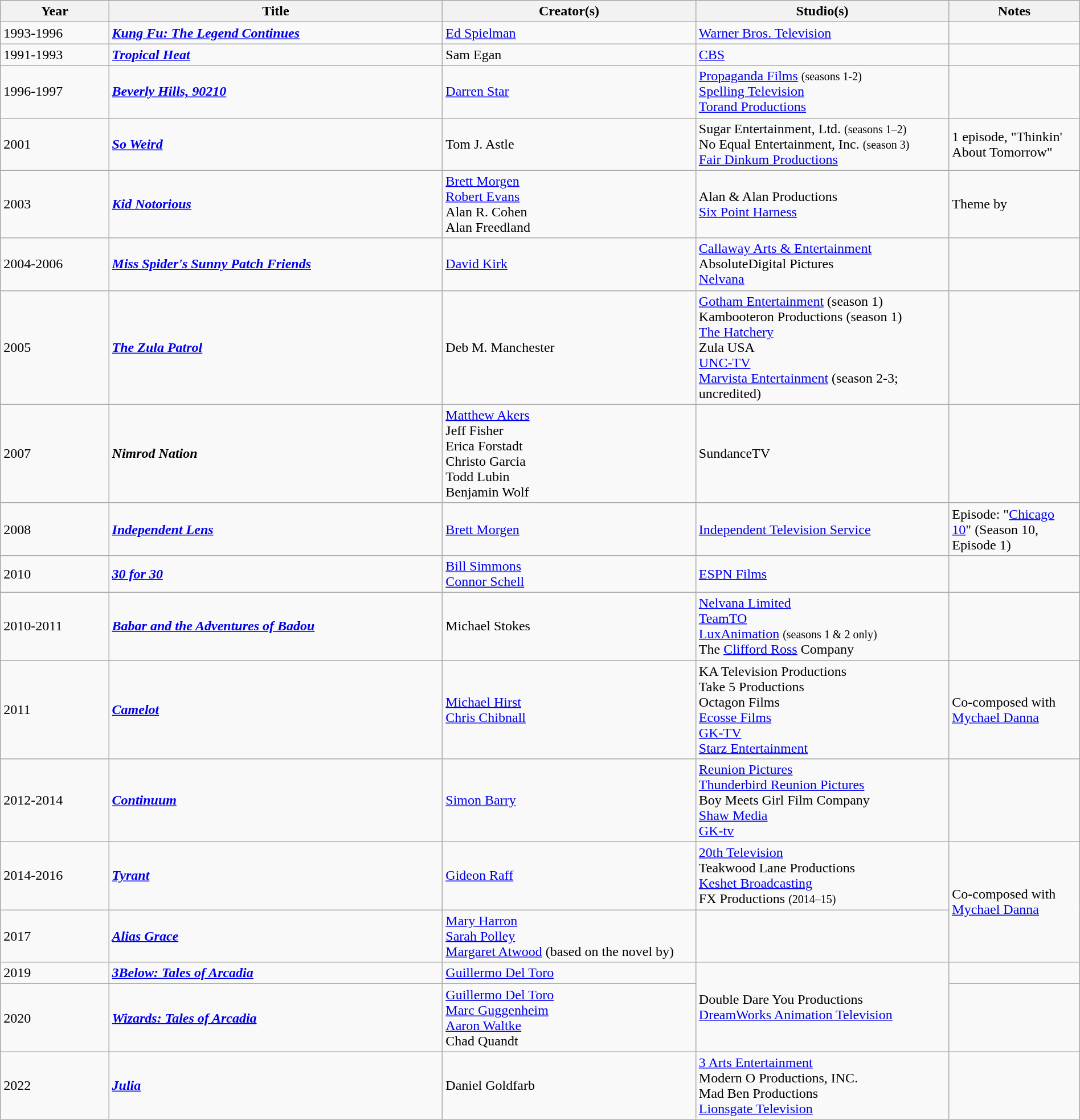<table class="wikitable sortable" style="width:100%;">
<tr>
<th width="60px">Year</th>
<th width="200px">Title</th>
<th width="150px">Creator(s)</th>
<th width="150px">Studio(s)</th>
<th width="25px">Notes</th>
</tr>
<tr>
<td>1993-1996</td>
<td><strong><em><a href='#'>Kung Fu: The Legend Continues</a></em></strong></td>
<td><a href='#'>Ed Spielman</a></td>
<td><a href='#'>Warner Bros. Television</a></td>
<td></td>
</tr>
<tr>
<td>1991-1993</td>
<td><strong><em><a href='#'>Tropical Heat</a></em></strong></td>
<td>Sam Egan</td>
<td><a href='#'>CBS</a></td>
<td></td>
</tr>
<tr>
<td>1996-1997</td>
<td><strong><em><a href='#'>Beverly Hills, 90210</a></em></strong></td>
<td><a href='#'>Darren Star</a></td>
<td><a href='#'>Propaganda Films</a> <small>(seasons 1-2)</small><br><a href='#'>Spelling Television</a><br><a href='#'>Torand Productions</a></td>
<td></td>
</tr>
<tr>
<td>2001</td>
<td><strong><em><a href='#'>So Weird</a></em></strong></td>
<td>Tom J. Astle</td>
<td>Sugar Entertainment, Ltd. <small>(seasons 1–2)</small><br>No Equal Entertainment, Inc. <small>(season 3)</small><br><a href='#'>Fair Dinkum Productions</a></td>
<td>1 episode, "Thinkin' About Tomorrow"</td>
</tr>
<tr>
<td>2003</td>
<td><strong><em><a href='#'>Kid Notorious</a></em></strong></td>
<td><a href='#'>Brett Morgen</a><br><a href='#'>Robert Evans</a><br>Alan R. Cohen<br>Alan Freedland</td>
<td>Alan & Alan Productions<br><a href='#'>Six Point Harness</a></td>
<td>Theme by</td>
</tr>
<tr>
<td>2004-2006</td>
<td><strong><em><a href='#'>Miss Spider's Sunny Patch Friends</a></em></strong></td>
<td><a href='#'>David Kirk</a></td>
<td><a href='#'>Callaway Arts & Entertainment</a><br>AbsoluteDigital Pictures<br><a href='#'>Nelvana</a></td>
<td></td>
</tr>
<tr>
<td>2005</td>
<td><strong><em><a href='#'>The Zula Patrol</a></em></strong></td>
<td>Deb M. Manchester</td>
<td><a href='#'>Gotham Entertainment</a> (season 1)<br>Kambooteron Productions (season 1)<br><a href='#'>The Hatchery</a><br>Zula USA<br><a href='#'>UNC-TV</a><br><a href='#'>Marvista Entertainment</a> (season 2-3; uncredited)</td>
<td></td>
</tr>
<tr>
<td>2007</td>
<td><strong><em>Nimrod Nation</em></strong></td>
<td><a href='#'>Matthew Akers</a><br>Jeff Fisher<br>Erica Forstadt<br>Christo Garcia<br>Todd Lubin<br>Benjamin Wolf</td>
<td>SundanceTV</td>
<td></td>
</tr>
<tr>
<td>2008</td>
<td><strong><em><a href='#'>Independent Lens</a></em></strong></td>
<td><a href='#'>Brett Morgen</a></td>
<td><a href='#'>Independent Television Service</a></td>
<td>Episode: "<a href='#'>Chicago 10</a>" (Season 10, Episode 1)</td>
</tr>
<tr>
<td>2010</td>
<td><strong><em><a href='#'>30 for 30</a></em></strong></td>
<td><a href='#'>Bill Simmons</a><br><a href='#'>Connor Schell</a></td>
<td><a href='#'>ESPN Films</a></td>
<td></td>
</tr>
<tr>
<td>2010-2011</td>
<td><strong><em><a href='#'>Babar and the Adventures of Badou</a></em></strong></td>
<td>Michael Stokes</td>
<td><a href='#'>Nelvana Limited</a><br><a href='#'>TeamTO</a><br><a href='#'>LuxAnimation</a> <small>(seasons 1 & 2 only)</small><br>The <a href='#'>Clifford Ross</a> Company</td>
<td></td>
</tr>
<tr>
<td>2011</td>
<td><em><a href='#'><strong>Camelot</strong></a></em></td>
<td><a href='#'>Michael Hirst</a><br><a href='#'>Chris Chibnall</a></td>
<td>KA Television Productions<br>Take 5 Productions<br>Octagon Films<br><a href='#'>Ecosse Films</a><br><a href='#'>GK-TV</a><br><a href='#'>Starz Entertainment</a></td>
<td>Co-composed with <a href='#'>Mychael Danna</a></td>
</tr>
<tr>
<td>2012-2014</td>
<td><em><a href='#'><strong>Continuum</strong></a></em></td>
<td><a href='#'>Simon Barry</a></td>
<td><a href='#'>Reunion Pictures</a><br><a href='#'>Thunderbird Reunion Pictures</a><br>Boy Meets Girl Film Company<br><a href='#'>Shaw Media</a><br><a href='#'>GK-tv</a></td>
<td></td>
</tr>
<tr>
<td>2014-2016</td>
<td><em><a href='#'><strong>Tyrant</strong></a></em></td>
<td><a href='#'>Gideon Raff</a></td>
<td><a href='#'>20th Television</a><br>Teakwood Lane Productions<br><a href='#'>Keshet Broadcasting</a><br>FX Productions <small>(2014–15)</small></td>
<td rowspan="2">Co-composed with <a href='#'>Mychael Danna</a></td>
</tr>
<tr>
<td>2017</td>
<td><em><a href='#'><strong>Alias Grace</strong></a></em></td>
<td><a href='#'>Mary Harron</a><br><a href='#'>Sarah Polley</a><br><a href='#'>Margaret Atwood</a> (based on the novel by)</td>
<td></td>
</tr>
<tr>
<td>2019</td>
<td><strong><em><a href='#'>3Below: Tales of Arcadia</a></em></strong></td>
<td><a href='#'>Guillermo Del Toro</a></td>
<td rowspan="2">Double Dare You Productions<br><a href='#'>DreamWorks Animation Television</a></td>
<td></td>
</tr>
<tr>
<td>2020</td>
<td><strong><em><a href='#'>Wizards: Tales of Arcadia</a></em></strong></td>
<td><a href='#'>Guillermo Del Toro</a><br><a href='#'>Marc Guggenheim</a><br><a href='#'>Aaron Waltke</a><br>Chad Quandt</td>
<td></td>
</tr>
<tr>
<td>2022</td>
<td><em><a href='#'><strong>Julia</strong></a></em></td>
<td>Daniel Goldfarb</td>
<td><a href='#'>3 Arts Entertainment</a><br>Modern O Productions, INC.<br>Mad Ben Productions<br><a href='#'>Lionsgate Television</a></td>
<td></td>
</tr>
</table>
